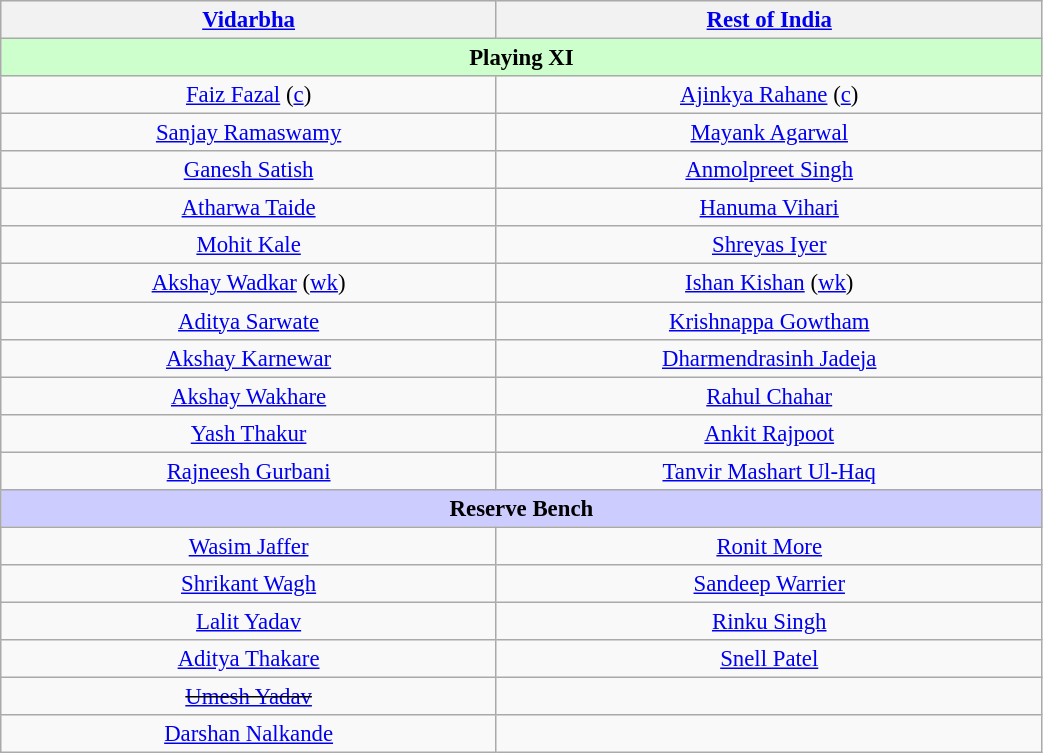<table class="wikitable mw-collapsible" style="text-align:center; font-size:95%; width:55%;">
<tr style="background:#efefef;">
<th><a href='#'>Vidarbha</a></th>
<th><a href='#'>Rest of India</a></th>
</tr>
<tr>
<th style="background:#cfc;" colspan=2>Playing XI</th>
</tr>
<tr>
<td><a href='#'>Faiz Fazal</a> (<a href='#'>c</a>)</td>
<td><a href='#'>Ajinkya Rahane</a> (<a href='#'>c</a>)</td>
</tr>
<tr>
<td><a href='#'>Sanjay Ramaswamy</a></td>
<td><a href='#'>Mayank Agarwal</a></td>
</tr>
<tr>
<td><a href='#'>Ganesh Satish</a></td>
<td><a href='#'>Anmolpreet Singh</a></td>
</tr>
<tr>
<td><a href='#'>Atharwa Taide</a></td>
<td><a href='#'>Hanuma Vihari</a></td>
</tr>
<tr>
<td><a href='#'>Mohit Kale</a></td>
<td><a href='#'>Shreyas Iyer</a></td>
</tr>
<tr>
<td><a href='#'>Akshay Wadkar</a> (<a href='#'>wk</a>)</td>
<td><a href='#'>Ishan Kishan</a> (<a href='#'>wk</a>)</td>
</tr>
<tr>
<td><a href='#'>Aditya Sarwate</a></td>
<td><a href='#'>Krishnappa Gowtham</a></td>
</tr>
<tr>
<td><a href='#'>Akshay Karnewar</a></td>
<td><a href='#'>Dharmendrasinh Jadeja</a></td>
</tr>
<tr>
<td><a href='#'>Akshay Wakhare</a></td>
<td><a href='#'>Rahul Chahar</a></td>
</tr>
<tr>
<td><a href='#'>Yash Thakur</a></td>
<td><a href='#'>Ankit Rajpoot</a></td>
</tr>
<tr>
<td><a href='#'>Rajneesh Gurbani</a></td>
<td><a href='#'>Tanvir Mashart Ul-Haq</a></td>
</tr>
<tr>
<th style="background:#ccf;" colspan=2>Reserve Bench</th>
</tr>
<tr>
<td><a href='#'>Wasim Jaffer</a></td>
<td><a href='#'>Ronit More</a></td>
</tr>
<tr>
<td><a href='#'>Shrikant Wagh</a></td>
<td><a href='#'>Sandeep Warrier</a></td>
</tr>
<tr>
<td><a href='#'>Lalit Yadav</a></td>
<td><a href='#'>Rinku Singh</a></td>
</tr>
<tr>
<td><a href='#'>Aditya Thakare</a></td>
<td><a href='#'>Snell Patel</a></td>
</tr>
<tr>
<td><s><a href='#'>Umesh Yadav</a></s></td>
<td></td>
</tr>
<tr>
<td><a href='#'>Darshan Nalkande</a></td>
<td></td>
</tr>
</table>
